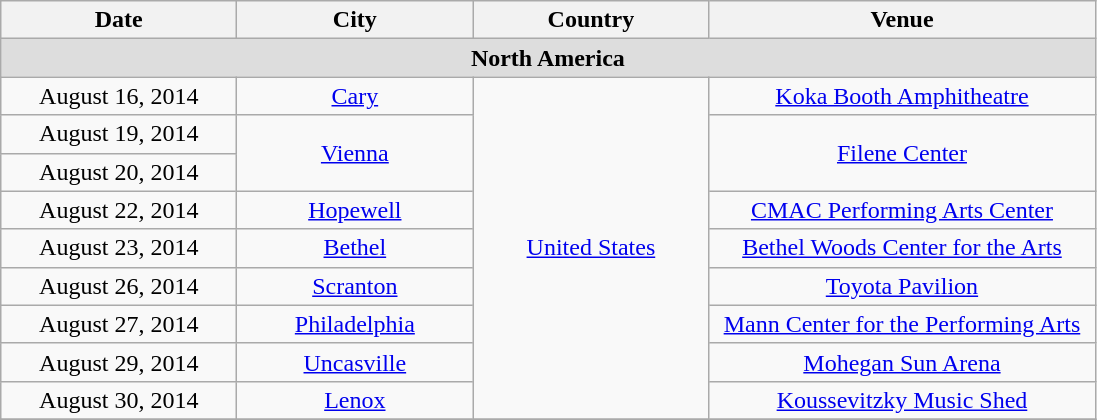<table class="wikitable" style="text-align:center">
<tr>
<th width="150">Date</th>
<th width="150">City</th>
<th width="150">Country</th>
<th width="250">Venue</th>
</tr>
<tr bgcolor="#DDDDDD">
<td colspan=4><strong>North America</strong></td>
</tr>
<tr>
<td>August 16, 2014</td>
<td><a href='#'>Cary</a></td>
<td rowspan="9"><a href='#'>United States</a></td>
<td><a href='#'>Koka Booth Amphitheatre</a></td>
</tr>
<tr>
<td>August 19, 2014</td>
<td rowspan="2"><a href='#'>Vienna</a></td>
<td rowspan="2"><a href='#'>Filene Center</a></td>
</tr>
<tr>
<td>August 20, 2014</td>
</tr>
<tr>
<td>August 22, 2014</td>
<td><a href='#'>Hopewell</a></td>
<td><a href='#'>CMAC Performing Arts Center</a></td>
</tr>
<tr>
<td>August 23, 2014</td>
<td><a href='#'>Bethel</a></td>
<td><a href='#'>Bethel Woods Center for the Arts</a></td>
</tr>
<tr>
<td>August 26, 2014</td>
<td><a href='#'>Scranton</a></td>
<td><a href='#'>Toyota Pavilion</a></td>
</tr>
<tr>
<td>August 27, 2014</td>
<td><a href='#'>Philadelphia</a></td>
<td><a href='#'>Mann Center for the Performing Arts</a></td>
</tr>
<tr>
<td>August 29, 2014</td>
<td><a href='#'>Uncasville</a></td>
<td><a href='#'>Mohegan Sun Arena</a></td>
</tr>
<tr>
<td>August 30, 2014</td>
<td><a href='#'>Lenox</a></td>
<td><a href='#'>Koussevitzky Music Shed</a></td>
</tr>
<tr>
</tr>
</table>
